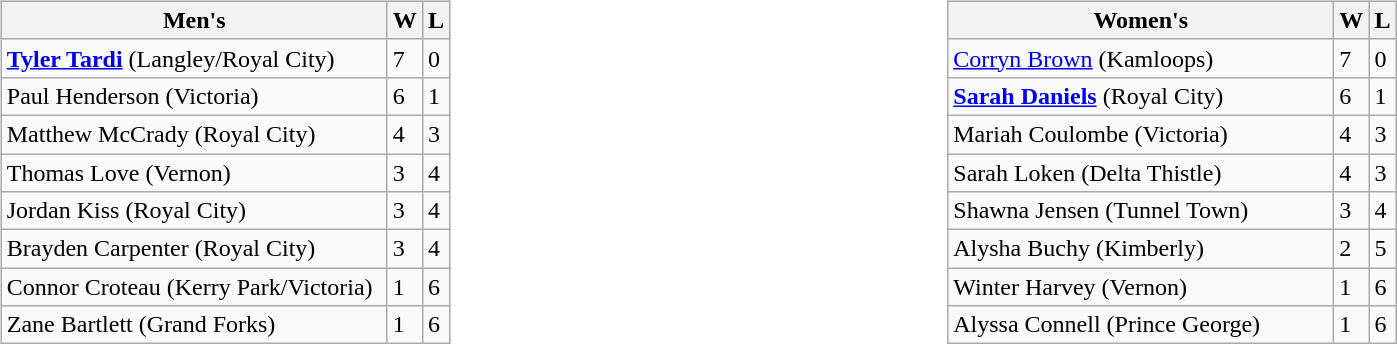<table>
<tr>
<td valign=top width=20%><br><table class=wikitable>
<tr>
<th width=250>Men's</th>
<th>W</th>
<th>L</th>
</tr>
<tr>
<td><strong><a href='#'>Tyler Tardi</a></strong> (Langley/Royal City)</td>
<td>7</td>
<td>0</td>
</tr>
<tr>
<td>Paul Henderson (Victoria)</td>
<td>6</td>
<td>1</td>
</tr>
<tr>
<td>Matthew McCrady (Royal City)</td>
<td>4</td>
<td>3</td>
</tr>
<tr>
<td>Thomas Love (Vernon)</td>
<td>3</td>
<td>4</td>
</tr>
<tr>
<td>Jordan Kiss (Royal City)</td>
<td>3</td>
<td>4</td>
</tr>
<tr>
<td>Brayden Carpenter (Royal City)</td>
<td>3</td>
<td>4</td>
</tr>
<tr>
<td>Connor Croteau  (Kerry Park/Victoria)</td>
<td>1</td>
<td>6</td>
</tr>
<tr>
<td>Zane Bartlett (Grand Forks)</td>
<td>1</td>
<td>6</td>
</tr>
</table>
</td>
<td valign=top width=20%><br><table class=wikitable>
<tr>
<th width=250>Women's</th>
<th>W</th>
<th>L</th>
</tr>
<tr>
<td><a href='#'>Corryn Brown</a> (Kamloops)</td>
<td>7</td>
<td>0</td>
</tr>
<tr>
<td><strong><a href='#'>Sarah Daniels</a></strong> (Royal City)</td>
<td>6</td>
<td>1</td>
</tr>
<tr>
<td>Mariah Coulombe (Victoria)</td>
<td>4</td>
<td>3</td>
</tr>
<tr>
<td>Sarah Loken (Delta Thistle)</td>
<td>4</td>
<td>3</td>
</tr>
<tr>
<td>Shawna Jensen (Tunnel Town)</td>
<td>3</td>
<td>4</td>
</tr>
<tr>
<td>Alysha Buchy (Kimberly)</td>
<td>2</td>
<td>5</td>
</tr>
<tr>
<td>Winter Harvey (Vernon)</td>
<td>1</td>
<td>6</td>
</tr>
<tr>
<td>Alyssa Connell (Prince George)</td>
<td>1</td>
<td>6</td>
</tr>
</table>
</td>
</tr>
</table>
